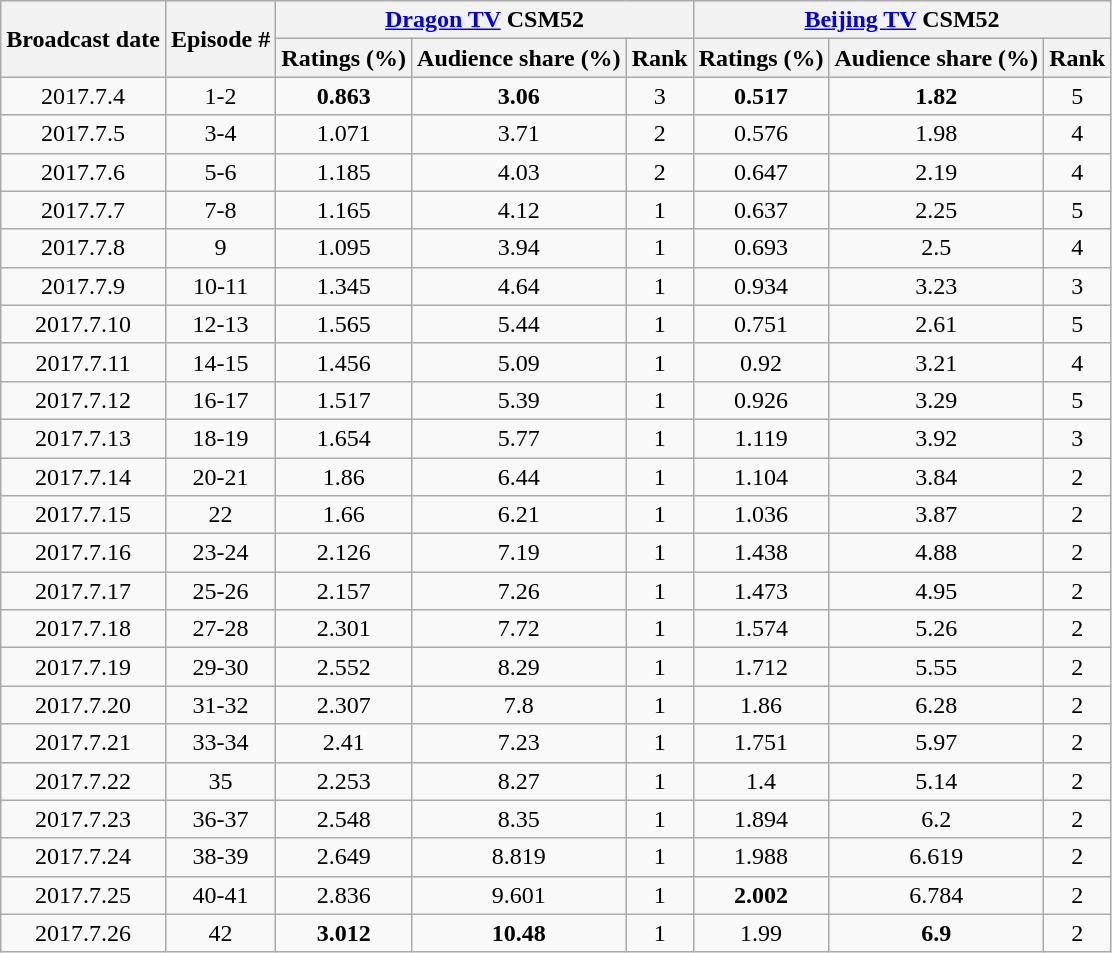<table class="wikitable sortable mw-collapsible jquery-tablesorter" style="text-align:center">
<tr>
<th rowspan="2"><strong>Broadcast date</strong></th>
<th rowspan="2"><strong>Episode #</strong></th>
<th colspan="3"><a href='#'>Dragon TV</a> CSM52</th>
<th colspan="3"><a href='#'>Beijing TV</a> CSM52</th>
</tr>
<tr>
<th><strong>Ratings (%)</strong></th>
<th><strong>Audience share (%)</strong></th>
<th><strong>Rank</strong></th>
<th><strong>Ratings (%)</strong></th>
<th><strong>Audience share (%)</strong></th>
<th><strong>Rank</strong></th>
</tr>
<tr>
<td>2017.7.4</td>
<td>1-2</td>
<td><strong><span>0.863</span></strong></td>
<td><strong><span>3.06</span></strong></td>
<td>3</td>
<td><strong><span>0.517</span></strong></td>
<td><strong><span>1.82</span></strong></td>
<td>5</td>
</tr>
<tr>
<td>2017.7.5</td>
<td>3-4</td>
<td>1.071</td>
<td>3.71</td>
<td>2</td>
<td>0.576</td>
<td>1.98</td>
<td>4</td>
</tr>
<tr>
<td>2017.7.6</td>
<td>5-6</td>
<td>1.185</td>
<td>4.03</td>
<td>2</td>
<td>0.647</td>
<td>2.19</td>
<td>4</td>
</tr>
<tr>
<td>2017.7.7</td>
<td>7-8</td>
<td>1.165</td>
<td>4.12</td>
<td>1</td>
<td>0.637</td>
<td>2.25</td>
<td>5</td>
</tr>
<tr>
<td>2017.7.8</td>
<td>9</td>
<td>1.095</td>
<td>3.94</td>
<td>1</td>
<td>0.693</td>
<td>2.5</td>
<td>4</td>
</tr>
<tr>
<td>2017.7.9</td>
<td>10-11</td>
<td>1.345</td>
<td>4.64</td>
<td>1</td>
<td>0.934</td>
<td>3.23</td>
<td>3</td>
</tr>
<tr>
<td>2017.7.10</td>
<td>12-13</td>
<td>1.565</td>
<td>5.44</td>
<td>1</td>
<td>0.751</td>
<td>2.61</td>
<td>5</td>
</tr>
<tr>
<td>2017.7.11</td>
<td>14-15</td>
<td>1.456</td>
<td>5.09</td>
<td>1</td>
<td>0.92</td>
<td>3.21</td>
<td>4</td>
</tr>
<tr>
<td>2017.7.12</td>
<td>16-17</td>
<td>1.517</td>
<td>5.39</td>
<td>1</td>
<td>0.926</td>
<td>3.29</td>
<td>5</td>
</tr>
<tr>
<td>2017.7.13</td>
<td>18-19</td>
<td>1.654</td>
<td>5.77</td>
<td>1</td>
<td>1.119</td>
<td>3.92</td>
<td>3</td>
</tr>
<tr>
<td>2017.7.14</td>
<td>20-21</td>
<td>1.86</td>
<td>6.44</td>
<td>1</td>
<td>1.104</td>
<td>3.84</td>
<td>2</td>
</tr>
<tr>
<td>2017.7.15</td>
<td>22</td>
<td>1.66</td>
<td>6.21</td>
<td>1</td>
<td>1.036</td>
<td>3.87</td>
<td>2</td>
</tr>
<tr>
<td>2017.7.16</td>
<td>23-24</td>
<td>2.126</td>
<td>7.19</td>
<td>1</td>
<td>1.438</td>
<td>4.88</td>
<td>2</td>
</tr>
<tr>
<td>2017.7.17</td>
<td>25-26</td>
<td>2.157</td>
<td>7.26</td>
<td>1</td>
<td>1.473</td>
<td>4.95</td>
<td>2</td>
</tr>
<tr>
<td>2017.7.18</td>
<td>27-28</td>
<td>2.301</td>
<td>7.72</td>
<td>1</td>
<td>1.574</td>
<td>5.26</td>
<td>2</td>
</tr>
<tr>
<td>2017.7.19</td>
<td>29-30</td>
<td>2.552</td>
<td>8.29</td>
<td>1</td>
<td>1.712</td>
<td>5.55</td>
<td>2</td>
</tr>
<tr>
<td>2017.7.20</td>
<td>31-32</td>
<td>2.307</td>
<td>7.8</td>
<td>1</td>
<td>1.86</td>
<td>6.28</td>
<td>2</td>
</tr>
<tr>
<td>2017.7.21</td>
<td>33-34</td>
<td>2.41</td>
<td>7.23</td>
<td>1</td>
<td>1.751</td>
<td>5.97</td>
<td>2</td>
</tr>
<tr>
<td>2017.7.22</td>
<td>35</td>
<td>2.253</td>
<td>8.27</td>
<td>1</td>
<td>1.4</td>
<td>5.14</td>
<td>2</td>
</tr>
<tr>
<td>2017.7.23</td>
<td>36-37</td>
<td>2.548</td>
<td>8.35</td>
<td>1</td>
<td>1.894</td>
<td>6.2</td>
<td>2</td>
</tr>
<tr>
<td>2017.7.24</td>
<td>38-39</td>
<td>2.649</td>
<td>8.819</td>
<td>1</td>
<td>1.988</td>
<td>6.619</td>
<td>2</td>
</tr>
<tr>
<td>2017.7.25</td>
<td>40-41</td>
<td>2.836</td>
<td>9.601</td>
<td>1</td>
<td><strong><span>2.002</span></strong></td>
<td>6.784</td>
<td>2</td>
</tr>
<tr>
<td>2017.7.26</td>
<td>42</td>
<td><strong><span>3.012</span></strong></td>
<td><strong><span>10.48</span></strong></td>
<td>1</td>
<td>1.99</td>
<td><strong><span>6.9</span></strong></td>
<td>2</td>
</tr>
</table>
